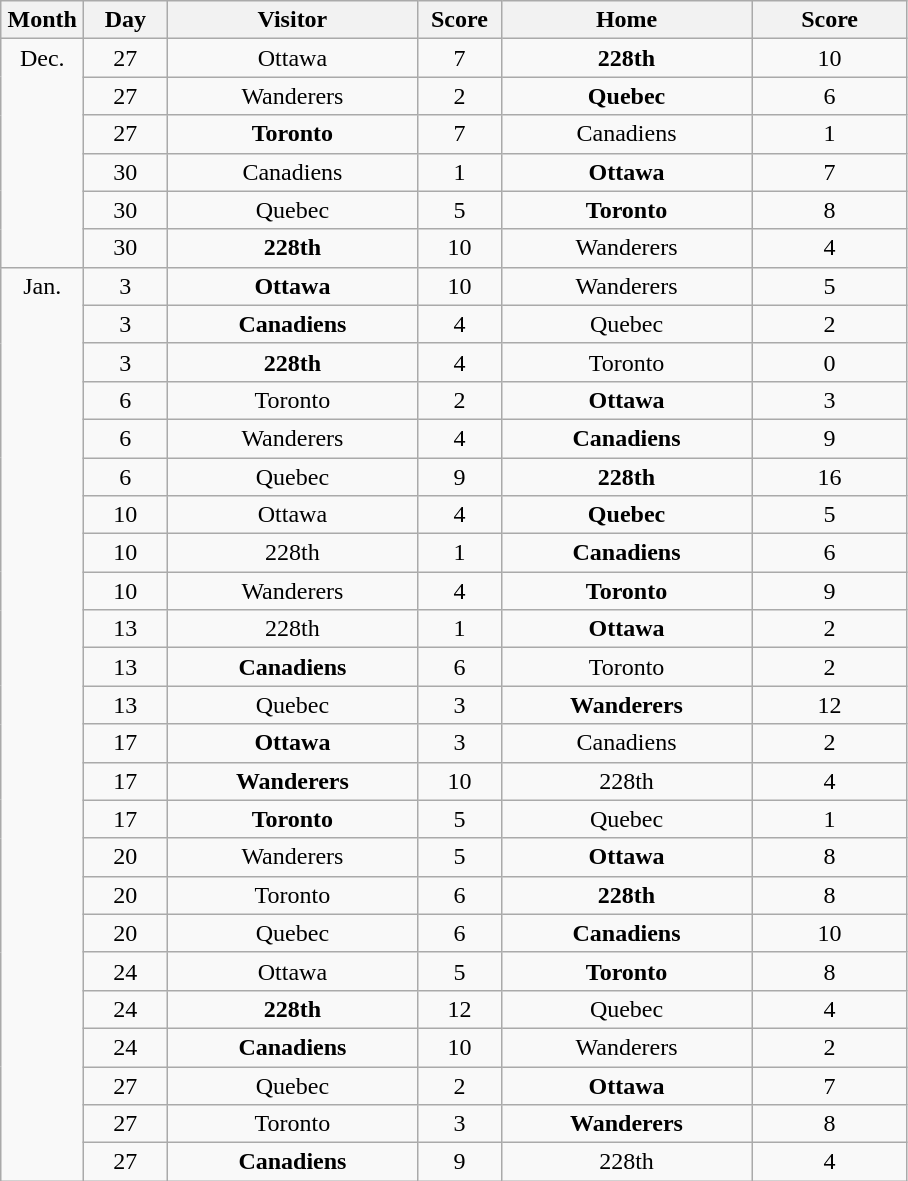<table class="wikitable" style="text-align:center;">
<tr>
<th style="width:3em">Month</th>
<th style="width:3em">Day</th>
<th style="width:10em">Visitor</th>
<th style="width:3em">Score</th>
<th style="width:10em">Home</th>
<th style="width:6em">Score</th>
</tr>
<tr>
<td rowspan=6 valign=top>Dec.</td>
<td>27</td>
<td>Ottawa</td>
<td>7</td>
<td><strong>228th</strong></td>
<td>10</td>
</tr>
<tr>
<td>27</td>
<td>Wanderers</td>
<td>2</td>
<td><strong>Quebec</strong></td>
<td>6</td>
</tr>
<tr>
<td>27</td>
<td><strong>Toronto</strong></td>
<td>7</td>
<td>Canadiens</td>
<td>1</td>
</tr>
<tr>
<td>30</td>
<td>Canadiens</td>
<td>1</td>
<td><strong>Ottawa</strong></td>
<td>7</td>
</tr>
<tr>
<td>30</td>
<td>Quebec</td>
<td>5</td>
<td><strong>Toronto</strong></td>
<td>8</td>
</tr>
<tr>
<td>30</td>
<td><strong>228th</strong></td>
<td>10</td>
<td>Wanderers</td>
<td>4</td>
</tr>
<tr>
<td rowspan=24 valign=top>Jan.</td>
<td>3</td>
<td><strong>Ottawa</strong></td>
<td>10</td>
<td>Wanderers</td>
<td>5</td>
</tr>
<tr>
<td>3</td>
<td><strong>Canadiens</strong></td>
<td>4</td>
<td>Quebec</td>
<td>2</td>
</tr>
<tr>
<td>3</td>
<td><strong>228th</strong></td>
<td>4</td>
<td>Toronto</td>
<td>0</td>
</tr>
<tr>
<td>6</td>
<td>Toronto</td>
<td>2</td>
<td><strong>Ottawa</strong></td>
<td>3</td>
</tr>
<tr>
<td>6</td>
<td>Wanderers</td>
<td>4</td>
<td><strong>Canadiens</strong></td>
<td>9</td>
</tr>
<tr>
<td>6</td>
<td>Quebec</td>
<td>9</td>
<td><strong>228th</strong></td>
<td>16</td>
</tr>
<tr>
<td>10</td>
<td>Ottawa</td>
<td>4</td>
<td><strong>Quebec</strong></td>
<td>5</td>
</tr>
<tr>
<td>10</td>
<td>228th</td>
<td>1</td>
<td><strong>Canadiens</strong></td>
<td>6</td>
</tr>
<tr>
<td>10</td>
<td>Wanderers</td>
<td>4</td>
<td><strong>Toronto</strong></td>
<td>9</td>
</tr>
<tr>
<td>13</td>
<td>228th</td>
<td>1</td>
<td><strong>Ottawa</strong></td>
<td>2</td>
</tr>
<tr>
<td>13</td>
<td><strong>Canadiens</strong></td>
<td>6</td>
<td>Toronto</td>
<td>2</td>
</tr>
<tr>
<td>13</td>
<td>Quebec</td>
<td>3</td>
<td><strong>Wanderers</strong></td>
<td>12</td>
</tr>
<tr>
<td>17</td>
<td><strong>Ottawa</strong></td>
<td>3</td>
<td>Canadiens</td>
<td>2</td>
</tr>
<tr>
<td>17</td>
<td><strong>Wanderers</strong></td>
<td>10</td>
<td>228th</td>
<td>4</td>
</tr>
<tr>
<td>17</td>
<td><strong>Toronto</strong></td>
<td>5</td>
<td>Quebec</td>
<td>1</td>
</tr>
<tr>
<td>20</td>
<td>Wanderers</td>
<td>5</td>
<td><strong>Ottawa</strong></td>
<td>8</td>
</tr>
<tr>
<td>20</td>
<td>Toronto</td>
<td>6</td>
<td><strong>228th</strong></td>
<td>8</td>
</tr>
<tr>
<td>20</td>
<td>Quebec</td>
<td>6</td>
<td><strong>Canadiens</strong></td>
<td>10</td>
</tr>
<tr>
<td>24</td>
<td>Ottawa</td>
<td>5</td>
<td><strong>Toronto</strong></td>
<td>8</td>
</tr>
<tr>
<td>24</td>
<td><strong>228th</strong></td>
<td>12</td>
<td>Quebec</td>
<td>4</td>
</tr>
<tr>
<td>24</td>
<td><strong>Canadiens</strong></td>
<td>10</td>
<td>Wanderers</td>
<td>2</td>
</tr>
<tr>
<td>27</td>
<td>Quebec</td>
<td>2</td>
<td><strong>Ottawa</strong></td>
<td>7</td>
</tr>
<tr>
<td>27</td>
<td>Toronto</td>
<td>3</td>
<td><strong>Wanderers</strong></td>
<td>8</td>
</tr>
<tr>
<td>27</td>
<td><strong>Canadiens</strong></td>
<td>9</td>
<td>228th</td>
<td>4</td>
</tr>
</table>
